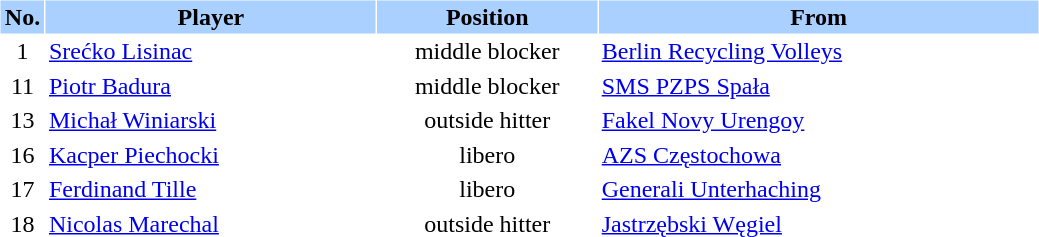<table border="0" cellspacing="1" cellpadding="2">
<tr bgcolor=#AAD0FF>
<th width=4%>No.</th>
<th width=30%>Player</th>
<th width=20%>Position</th>
<th width=40%>From</th>
</tr>
<tr>
<td align=center>1</td>
<td> <a href='#'>Srećko Lisinac</a></td>
<td align=center>middle blocker</td>
<td><a href='#'>Berlin Recycling Volleys</a></td>
</tr>
<tr>
<td align=center>11</td>
<td> <a href='#'>Piotr Badura</a></td>
<td align=center>middle blocker</td>
<td><a href='#'>SMS PZPS Spała</a></td>
</tr>
<tr>
<td align=center>13</td>
<td> <a href='#'>Michał Winiarski</a></td>
<td align=center>outside hitter</td>
<td><a href='#'>Fakel Novy Urengoy</a></td>
</tr>
<tr>
<td align=center>16</td>
<td> <a href='#'>Kacper Piechocki</a></td>
<td align=center>libero</td>
<td><a href='#'>AZS Częstochowa</a></td>
</tr>
<tr>
<td align=center>17</td>
<td> <a href='#'>Ferdinand Tille</a></td>
<td align=center>libero</td>
<td><a href='#'>Generali Unterhaching</a></td>
</tr>
<tr>
<td align=center>18</td>
<td> <a href='#'>Nicolas Marechal</a></td>
<td align=center>outside hitter</td>
<td><a href='#'>Jastrzębski Węgiel</a></td>
</tr>
<tr>
</tr>
</table>
